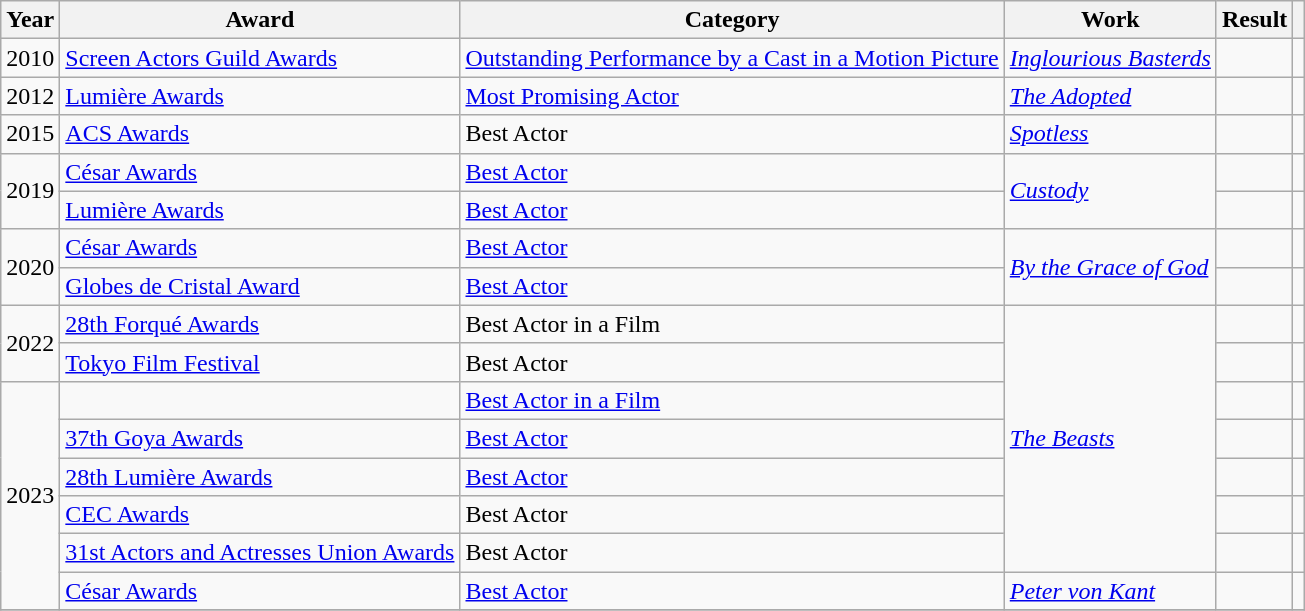<table class="wikitable sortable plainrowheaders">
<tr>
<th>Year</th>
<th>Award</th>
<th>Category</th>
<th>Work</th>
<th>Result</th>
<th scope="col" class="unsortable"></th>
</tr>
<tr>
<td align="center">2010</td>
<td><a href='#'>Screen Actors Guild Awards</a></td>
<td><a href='#'>Outstanding Performance by a Cast in a Motion Picture</a></td>
<td><em><a href='#'>Inglourious Basterds</a></em></td>
<td></td>
<td></td>
</tr>
<tr>
<td align="center">2012</td>
<td><a href='#'>Lumière Awards</a></td>
<td><a href='#'>Most Promising Actor</a></td>
<td><em><a href='#'>The Adopted</a></em></td>
<td></td>
<td></td>
</tr>
<tr>
<td align="center">2015</td>
<td><a href='#'>ACS Awards</a></td>
<td>Best Actor</td>
<td><em><a href='#'>Spotless</a></em></td>
<td></td>
<td></td>
</tr>
<tr>
<td align="center" rowspan="2">2019</td>
<td><a href='#'>César Awards</a></td>
<td><a href='#'>Best Actor</a></td>
<td rowspan="2"><em><a href='#'>Custody</a></em></td>
<td></td>
<td></td>
</tr>
<tr>
<td><a href='#'>Lumière Awards</a></td>
<td><a href='#'>Best Actor</a></td>
<td></td>
<td></td>
</tr>
<tr>
<td align="center" rowspan="2">2020</td>
<td><a href='#'>César Awards</a></td>
<td><a href='#'>Best Actor</a></td>
<td rowspan="2"><em><a href='#'>By the Grace of God</a></em></td>
<td></td>
<td></td>
</tr>
<tr>
<td><a href='#'>Globes de Cristal Award</a></td>
<td><a href='#'>Best Actor</a></td>
<td></td>
<td></td>
</tr>
<tr>
<td align="center" rowspan="2">2022</td>
<td><a href='#'>28th Forqué Awards</a></td>
<td>Best Actor in a Film</td>
<td rowspan="7"><em><a href='#'>The Beasts</a></em></td>
<td></td>
<td align = "center"></td>
</tr>
<tr>
<td><a href='#'>Tokyo Film Festival</a></td>
<td>Best Actor</td>
<td></td>
<td></td>
</tr>
<tr>
<td rowspan="6" align="center">2023</td>
<td></td>
<td><a href='#'>Best Actor in a Film</a></td>
<td></td>
<td align="center"></td>
</tr>
<tr>
<td><a href='#'>37th Goya Awards</a></td>
<td><a href='#'>Best Actor</a></td>
<td></td>
<td align="center"></td>
</tr>
<tr>
<td><a href='#'>28th Lumière Awards</a></td>
<td><a href='#'>Best Actor</a></td>
<td></td>
<td></td>
</tr>
<tr>
<td><a href='#'>CEC Awards</a></td>
<td>Best Actor</td>
<td></td>
<td></td>
</tr>
<tr>
<td><a href='#'>31st Actors and Actresses Union Awards</a></td>
<td>Best Actor</td>
<td></td>
<td></td>
</tr>
<tr>
<td><a href='#'>César Awards</a></td>
<td><a href='#'>Best Actor</a></td>
<td><em><a href='#'>Peter von Kant</a></em></td>
<td></td>
<td></td>
</tr>
<tr>
</tr>
</table>
